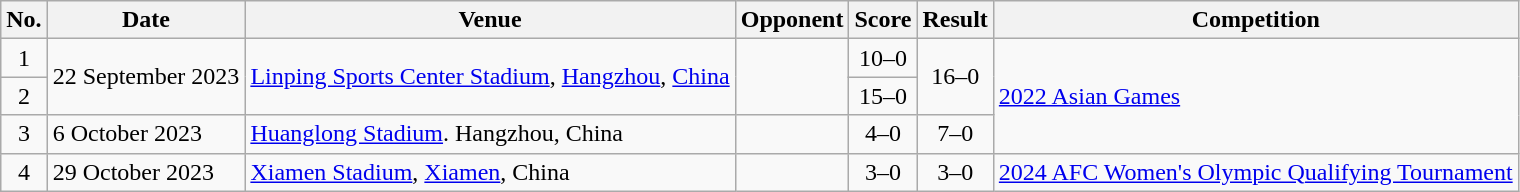<table class="wikitable">
<tr>
<th scope="col">No.</th>
<th scope="col">Date</th>
<th scope="col">Venue</th>
<th scope="col">Opponent</th>
<th scope="col">Score</th>
<th scope="col">Result</th>
<th scope="col">Competition</th>
</tr>
<tr>
<td align=center>1</td>
<td rowspan="2">22 September 2023</td>
<td rowspan="2"><a href='#'>Linping Sports Center Stadium</a>, <a href='#'>Hangzhou</a>, <a href='#'>China</a></td>
<td rowspan="2"></td>
<td align=center>10–0</td>
<td rowspan="2" align="center">16–0</td>
<td rowspan="3"><a href='#'>2022 Asian Games</a></td>
</tr>
<tr>
<td align=center>2</td>
<td align=center>15–0</td>
</tr>
<tr>
<td align=center>3</td>
<td>6 October 2023</td>
<td><a href='#'>Huanglong Stadium</a>. Hangzhou, China</td>
<td></td>
<td align=center>4–0</td>
<td align=center>7–0</td>
</tr>
<tr>
<td align=center>4</td>
<td>29 October 2023</td>
<td><a href='#'>Xiamen Stadium</a>, <a href='#'>Xiamen</a>, China</td>
<td></td>
<td align=center>3–0</td>
<td align=center>3–0</td>
<td><a href='#'>2024 AFC Women's Olympic Qualifying Tournament</a></td>
</tr>
</table>
